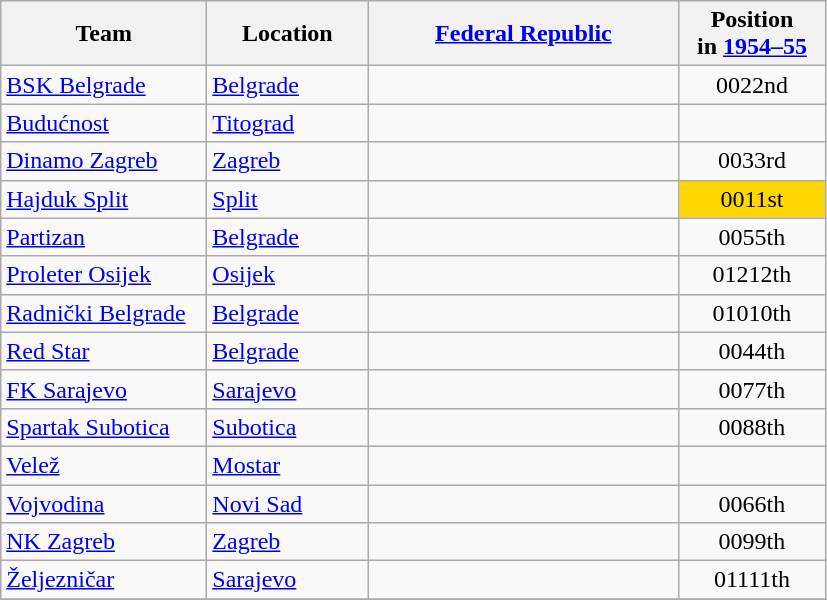<table class="wikitable sortable" style="text-align: left;">
<tr>
<th width="130">Team</th>
<th width="100">Location</th>
<th width="200"><a href='#'>Federal Republic</a></th>
<th width="90">Position<br>in <a href='#'>1954–55</a></th>
</tr>
<tr>
<td><a href='#'>BSK Belgrade</a></td>
<td><a href='#'>Belgrade</a></td>
<td></td>
<td style="text-align:center;"><span>002</span>2nd</td>
</tr>
<tr>
<td><a href='#'>Budućnost</a></td>
<td><a href='#'>Titograd</a></td>
<td></td>
<td></td>
</tr>
<tr>
<td><a href='#'>Dinamo Zagreb</a></td>
<td><a href='#'>Zagreb</a></td>
<td></td>
<td style="text-align:center;"><span>003</span>3rd</td>
</tr>
<tr>
<td><a href='#'>Hajduk Split</a></td>
<td><a href='#'>Split</a></td>
<td></td>
<td style="text-align:center;" bgcolor="gold"><span>001</span>1st</td>
</tr>
<tr>
<td><a href='#'>Partizan</a></td>
<td><a href='#'>Belgrade</a></td>
<td></td>
<td style="text-align:center;"><span>005</span>5th</td>
</tr>
<tr>
<td><a href='#'>Proleter Osijek</a></td>
<td><a href='#'>Osijek</a></td>
<td></td>
<td style="text-align:center;"><span>012</span>12th</td>
</tr>
<tr>
<td><a href='#'>Radnički Belgrade</a></td>
<td><a href='#'>Belgrade</a></td>
<td></td>
<td style="text-align:center;"><span>010</span>10th</td>
</tr>
<tr>
<td><a href='#'>Red Star</a></td>
<td><a href='#'>Belgrade</a></td>
<td></td>
<td style="text-align:center;"><span>004</span>4th</td>
</tr>
<tr>
<td><a href='#'>FK Sarajevo</a></td>
<td><a href='#'>Sarajevo</a></td>
<td></td>
<td style="text-align:center;"><span>007</span>7th</td>
</tr>
<tr>
<td><a href='#'>Spartak Subotica</a></td>
<td><a href='#'>Subotica</a></td>
<td></td>
<td style="text-align:center;"><span>008</span>8th</td>
</tr>
<tr>
<td><a href='#'>Velež</a></td>
<td><a href='#'>Mostar</a></td>
<td></td>
<td></td>
</tr>
<tr>
<td><a href='#'>Vojvodina</a></td>
<td><a href='#'>Novi Sad</a></td>
<td></td>
<td style="text-align:center;"><span>006</span>6th</td>
</tr>
<tr>
<td><a href='#'>NK Zagreb</a></td>
<td><a href='#'>Zagreb</a></td>
<td></td>
<td style="text-align:center;"><span>009</span>9th</td>
</tr>
<tr>
<td><a href='#'>Željezničar</a></td>
<td><a href='#'>Sarajevo</a></td>
<td></td>
<td style="text-align:center;"><span>011</span>11th</td>
</tr>
<tr>
</tr>
</table>
